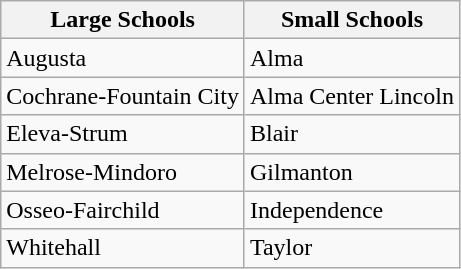<table class="wikitable">
<tr>
<th>Large Schools</th>
<th>Small Schools</th>
</tr>
<tr>
<td>Augusta</td>
<td>Alma</td>
</tr>
<tr>
<td>Cochrane-Fountain City</td>
<td>Alma Center Lincoln</td>
</tr>
<tr>
<td>Eleva-Strum</td>
<td>Blair</td>
</tr>
<tr>
<td>Melrose-Mindoro</td>
<td>Gilmanton</td>
</tr>
<tr>
<td>Osseo-Fairchild</td>
<td>Independence</td>
</tr>
<tr>
<td>Whitehall</td>
<td>Taylor</td>
</tr>
</table>
